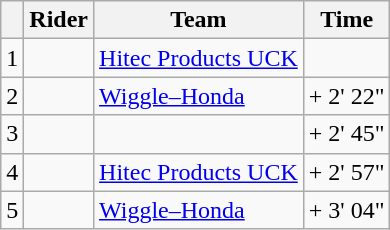<table class="wikitable">
<tr>
<th></th>
<th>Rider</th>
<th>Team</th>
<th>Time</th>
</tr>
<tr>
<td>1</td>
<td> </td>
<td><a href='#'>Hitec Products UCK</a></td>
<td align="right"></td>
</tr>
<tr>
<td>2</td>
<td></td>
<td><a href='#'>Wiggle–Honda</a></td>
<td align="right">+ 2' 22"</td>
</tr>
<tr>
<td>3</td>
<td></td>
<td></td>
<td align="right">+ 2' 45"</td>
</tr>
<tr>
<td>4</td>
<td></td>
<td><a href='#'>Hitec Products UCK</a></td>
<td align="right">+ 2' 57"</td>
</tr>
<tr>
<td>5</td>
<td></td>
<td><a href='#'>Wiggle–Honda</a></td>
<td align="right">+ 3' 04"</td>
</tr>
</table>
